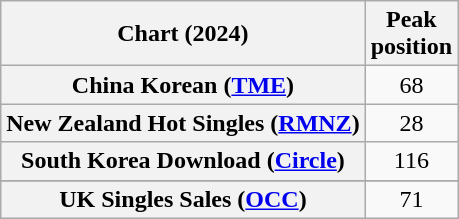<table class="wikitable sortable plainrowheaders" style="text-align:center">
<tr>
<th scope="col">Chart (2024)</th>
<th scope="col">Peak<br>position</th>
</tr>
<tr>
<th scope="row">China Korean (<a href='#'>TME</a>)</th>
<td>68</td>
</tr>
<tr>
<th scope="row">New Zealand Hot Singles (<a href='#'>RMNZ</a>)</th>
<td>28</td>
</tr>
<tr>
<th scope="row">South Korea Download (<a href='#'>Circle</a>)</th>
<td>116</td>
</tr>
<tr>
</tr>
<tr>
<th scope="row">UK Singles Sales (<a href='#'>OCC</a>)</th>
<td>71</td>
</tr>
</table>
